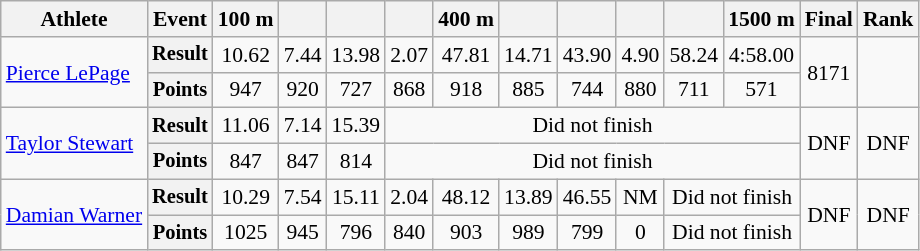<table class="wikitable" style="font-size:90%;">
<tr>
<th>Athlete</th>
<th>Event</th>
<th>100 m</th>
<th></th>
<th></th>
<th></th>
<th>400 m</th>
<th></th>
<th></th>
<th></th>
<th></th>
<th>1500 m</th>
<th>Final</th>
<th>Rank</th>
</tr>
<tr align=center>
<td align=left rowspan=2><a href='#'>Pierce LePage</a></td>
<th style="font-size:95%">Result</th>
<td>10.62</td>
<td>7.44</td>
<td>13.98</td>
<td>2.07</td>
<td>47.81</td>
<td>14.71</td>
<td>43.90</td>
<td>4.90</td>
<td>58.24</td>
<td>4:58.00</td>
<td rowspan=2>8171</td>
<td rowspan=2></td>
</tr>
<tr align=center>
<th style="font-size:95%">Points</th>
<td>947</td>
<td>920</td>
<td>727</td>
<td>868</td>
<td>918</td>
<td>885</td>
<td>744</td>
<td>880</td>
<td>711</td>
<td>571</td>
</tr>
<tr align=center>
<td align=left rowspan=2><a href='#'>Taylor Stewart</a></td>
<th style="font-size:95%">Result</th>
<td>11.06</td>
<td>7.14</td>
<td>15.39</td>
<td colspan=7>Did not finish</td>
<td rowspan=2>DNF</td>
<td rowspan=2>DNF</td>
</tr>
<tr align=center>
<th style="font-size:95%">Points</th>
<td>847</td>
<td>847</td>
<td>814</td>
<td colspan=7>Did not finish</td>
</tr>
<tr align=center>
<td align=left rowspan=2><a href='#'>Damian Warner</a></td>
<th style="font-size:95%">Result</th>
<td>10.29</td>
<td>7.54</td>
<td>15.11</td>
<td>2.04</td>
<td>48.12</td>
<td>13.89</td>
<td>46.55</td>
<td>NM</td>
<td colspan=2>Did not finish</td>
<td rowspan=2>DNF</td>
<td rowspan=2>DNF</td>
</tr>
<tr align=center>
<th style="font-size:95%">Points</th>
<td>1025</td>
<td>945</td>
<td>796</td>
<td>840</td>
<td>903</td>
<td>989</td>
<td>799</td>
<td>0</td>
<td colspan=2>Did not finish</td>
</tr>
</table>
